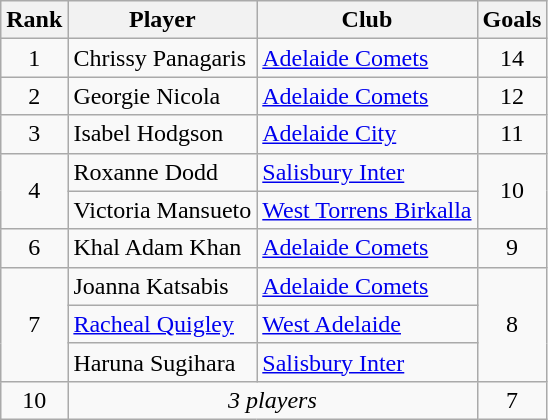<table class="wikitable" style="text-align:center">
<tr>
<th>Rank</th>
<th>Player</th>
<th>Club</th>
<th>Goals</th>
</tr>
<tr>
<td>1</td>
<td align=left>Chrissy Panagaris</td>
<td align=left><a href='#'>Adelaide Comets</a></td>
<td>14</td>
</tr>
<tr>
<td>2</td>
<td align=left>Georgie Nicola</td>
<td align=left><a href='#'>Adelaide Comets</a></td>
<td>12</td>
</tr>
<tr>
<td>3</td>
<td align=left>Isabel Hodgson</td>
<td align=left><a href='#'>Adelaide City</a></td>
<td>11</td>
</tr>
<tr>
<td rowspan=2>4</td>
<td align=left>Roxanne Dodd</td>
<td align=left><a href='#'>Salisbury Inter</a></td>
<td rowspan=2>10</td>
</tr>
<tr>
<td align=left>Victoria Mansueto</td>
<td align=left><a href='#'>West Torrens Birkalla</a></td>
</tr>
<tr>
<td>6</td>
<td align=left>Khal Adam Khan</td>
<td align=left><a href='#'>Adelaide Comets</a></td>
<td>9</td>
</tr>
<tr>
<td rowspan=3>7</td>
<td align=left>Joanna Katsabis</td>
<td align=left><a href='#'>Adelaide Comets</a></td>
<td rowspan=3>8</td>
</tr>
<tr>
<td align=left><a href='#'>Racheal Quigley</a></td>
<td align=left><a href='#'>West Adelaide</a></td>
</tr>
<tr>
<td align=left>Haruna Sugihara</td>
<td align=left><a href='#'>Salisbury Inter</a></td>
</tr>
<tr>
<td>10</td>
<td colspan=2><em>3 players</em></td>
<td>7</td>
</tr>
</table>
